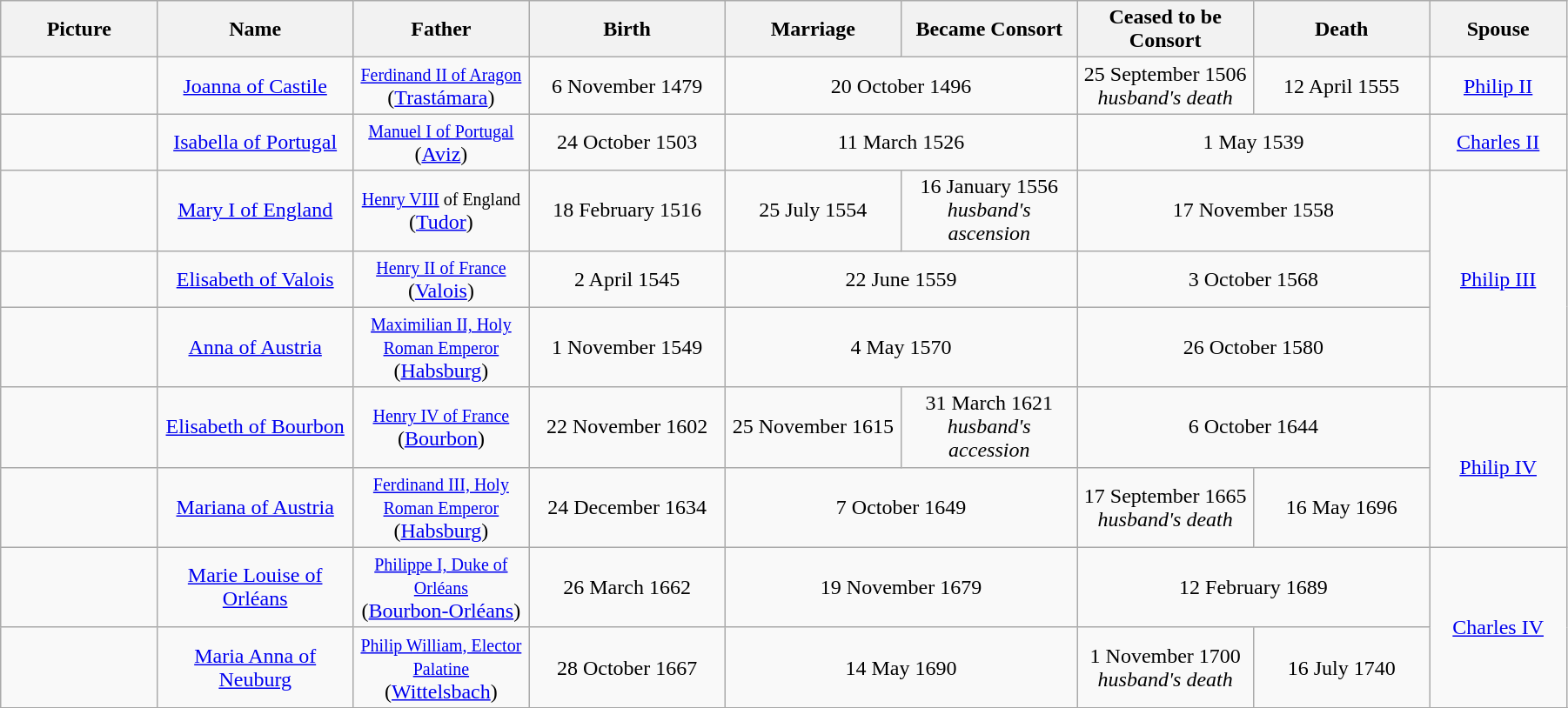<table width=95% class="wikitable">
<tr>
<th width = "8%">Picture</th>
<th width = "10%">Name</th>
<th width = "9%">Father</th>
<th width = "10%">Birth</th>
<th width = "9%">Marriage</th>
<th width = "9%">Became Consort</th>
<th width = "9%">Ceased to be Consort</th>
<th width = "9%">Death</th>
<th width = "7%">Spouse</th>
</tr>
<tr>
<td align="center"></td>
<td align="center"><a href='#'>Joanna of Castile</a></td>
<td align="center"><small><a href='#'>Ferdinand II of Aragon</a></small><br>(<a href='#'>Trastámara</a>)</td>
<td align="center">6 November 1479</td>
<td align="center" colspan="2">20 October 1496</td>
<td align="center">25 September 1506<br><em>husband's death</em></td>
<td align="center">12 April 1555</td>
<td align="center"><a href='#'>Philip II</a></td>
</tr>
<tr>
<td align="center"></td>
<td align="center"><a href='#'>Isabella of Portugal</a></td>
<td align="center"><small><a href='#'>Manuel I of Portugal</a></small><br>(<a href='#'>Aviz</a>)</td>
<td align="center">24 October 1503</td>
<td align="center" colspan="2">11 March 1526</td>
<td align="center" colspan="2">1 May 1539</td>
<td align="center"><a href='#'>Charles II</a></td>
</tr>
<tr>
<td align="center"></td>
<td align="center"><a href='#'>Mary I of England</a></td>
<td align="center"><small><a href='#'>Henry VIII</a> of England</small><br>(<a href='#'>Tudor</a>)</td>
<td align="center">18 February 1516</td>
<td align="center">25 July 1554</td>
<td align="center">16 January 1556<br><em>husband's ascension</em></td>
<td align="center" colspan="2">17 November 1558</td>
<td align="center" rowspan="3"><a href='#'>Philip III</a></td>
</tr>
<tr>
<td align="center"></td>
<td align="center"><a href='#'>Elisabeth of Valois</a></td>
<td align="center"><small><a href='#'>Henry II of France</a></small><br>(<a href='#'>Valois</a>)</td>
<td align="center">2 April 1545</td>
<td align="center" colspan="2">22 June 1559</td>
<td align="center" colspan="2">3 October 1568</td>
</tr>
<tr>
<td align="center"></td>
<td align="center"><a href='#'>Anna of Austria</a></td>
<td align="center"><small><a href='#'>Maximilian II, Holy Roman Emperor</a></small><br>(<a href='#'>Habsburg</a>)</td>
<td align="center">1 November 1549</td>
<td align="center" colspan="2">4 May 1570</td>
<td align="center" colspan="2">26 October 1580</td>
</tr>
<tr>
<td align="center"></td>
<td align="center"><a href='#'>Elisabeth of Bourbon</a></td>
<td align="center"><small><a href='#'>Henry IV of France</a></small><br>(<a href='#'>Bourbon</a>)</td>
<td align="center">22 November 1602</td>
<td align="center">25 November 1615</td>
<td align="center">31 March 1621<br><em>husband's accession</em></td>
<td align="center" colspan="2">6 October 1644</td>
<td align="center" rowspan="2"><a href='#'>Philip IV</a></td>
</tr>
<tr>
<td align="center"></td>
<td align="center"><a href='#'>Mariana of Austria</a></td>
<td align="center"><small><a href='#'>Ferdinand III, Holy Roman Emperor</a></small><br>(<a href='#'>Habsburg</a>)</td>
<td align="center">24 December 1634</td>
<td align="center" colspan="2">7 October 1649</td>
<td align="center">17 September 1665<br><em>husband's death</em></td>
<td align="center">16 May 1696</td>
</tr>
<tr>
<td align="center"></td>
<td align="center"><a href='#'>Marie Louise of Orléans</a></td>
<td align="center"><small><a href='#'>Philippe I, Duke of Orléans</a></small><br>(<a href='#'>Bourbon-Orléans</a>)</td>
<td align="center">26 March 1662</td>
<td align="center" colspan="2">19 November 1679</td>
<td align="center" colspan="2">12 February 1689</td>
<td align="center" rowspan="2"><a href='#'>Charles IV</a></td>
</tr>
<tr>
<td align="center"></td>
<td align="center"><a href='#'>Maria Anna of Neuburg</a></td>
<td align="center"><small><a href='#'>Philip William, Elector Palatine</a></small><br>(<a href='#'>Wittelsbach</a>)</td>
<td align="center">28 October 1667</td>
<td align="center" colspan="2">14 May 1690</td>
<td align="center">1 November 1700<br><em>husband's death</em></td>
<td align="center">16 July 1740</td>
</tr>
<tr>
</tr>
</table>
